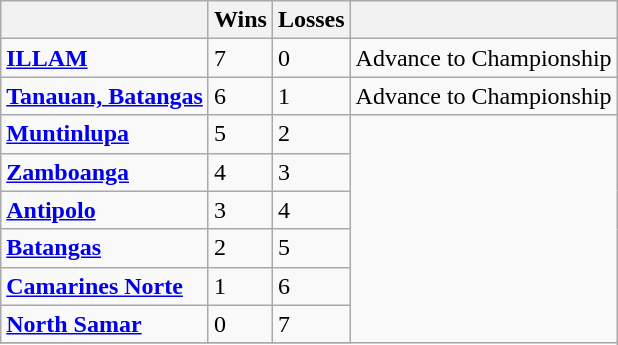<table class="wikitable">
<tr align=center>
<th></th>
<th>Wins</th>
<th>Losses</th>
<th></th>
</tr>
<tr>
<td><strong><a href='#'>ILLAM</a></strong></td>
<td>7</td>
<td>0</td>
<td>Advance to Championship</td>
</tr>
<tr>
<td><strong><a href='#'>Tanauan, Batangas</a></strong></td>
<td>6</td>
<td>1</td>
<td>Advance to Championship</td>
</tr>
<tr>
<td><strong><a href='#'>Muntinlupa</a></strong></td>
<td>5</td>
<td>2</td>
</tr>
<tr>
<td><strong><a href='#'>Zamboanga</a></strong></td>
<td>4</td>
<td>3</td>
</tr>
<tr>
<td><strong><a href='#'>Antipolo</a></strong></td>
<td>3</td>
<td>4</td>
</tr>
<tr>
<td><strong><a href='#'>Batangas</a></strong></td>
<td>2</td>
<td>5</td>
</tr>
<tr>
<td><strong><a href='#'>Camarines Norte</a></strong></td>
<td>1</td>
<td>6</td>
</tr>
<tr>
<td><strong><a href='#'>North Samar</a></strong></td>
<td>0</td>
<td>7</td>
</tr>
<tr>
</tr>
</table>
